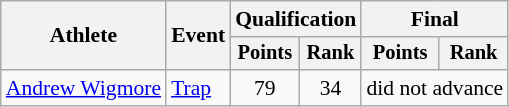<table class="wikitable" style="font-size:90%">
<tr>
<th rowspan="2">Athlete</th>
<th rowspan="2">Event</th>
<th colspan=2>Qualification</th>
<th colspan=2>Final</th>
</tr>
<tr style="font-size:95%">
<th>Points</th>
<th>Rank</th>
<th>Points</th>
<th>Rank</th>
</tr>
<tr align=center>
<td align=left><a href='#'>Andrew Wigmore</a></td>
<td align=left><a href='#'>Trap</a></td>
<td>79</td>
<td>34</td>
<td colspan="2">did not advance</td>
</tr>
</table>
